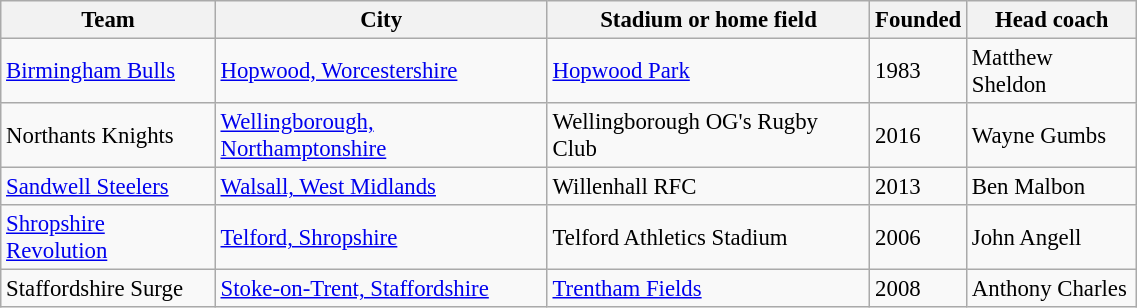<table class="wikitable" style="text-align:center; font-size:95%;width:60%; text-align:left">
<tr>
<th><strong>Team</strong></th>
<th><strong>City</strong></th>
<th><strong>Stadium or home field</strong></th>
<th><strong>Founded</strong></th>
<th><strong>Head coach</strong></th>
</tr>
<tr --->
<td> <a href='#'>Birmingham Bulls</a></td>
<td> <a href='#'>Hopwood, Worcestershire</a></td>
<td><a href='#'>Hopwood Park</a></td>
<td>1983</td>
<td>Matthew Sheldon</td>
</tr>
<tr --->
<td> Northants Knights</td>
<td> <a href='#'>Wellingborough, Northamptonshire</a></td>
<td>Wellingborough OG's Rugby Club</td>
<td>2016</td>
<td>Wayne Gumbs</td>
</tr>
<tr --->
<td> <a href='#'>Sandwell Steelers</a></td>
<td> <a href='#'>Walsall, West Midlands</a></td>
<td>Willenhall RFC</td>
<td>2013</td>
<td>Ben Malbon</td>
</tr>
<tr --->
<td> <a href='#'>Shropshire Revolution</a></td>
<td> <a href='#'>Telford, Shropshire</a></td>
<td>Telford Athletics Stadium</td>
<td>2006</td>
<td>John Angell</td>
</tr>
<tr --->
<td> Staffordshire Surge</td>
<td> <a href='#'>Stoke-on-Trent, Staffordshire</a></td>
<td><a href='#'>Trentham Fields</a></td>
<td>2008</td>
<td>Anthony Charles</td>
</tr>
</table>
